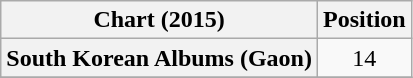<table class="wikitable plainrowheaders" style="text-align:center">
<tr>
<th scope="col">Chart (2015)</th>
<th scope="col">Position</th>
</tr>
<tr>
<th scope="row">South Korean Albums (Gaon)</th>
<td style="text-align:center;">14</td>
</tr>
<tr>
</tr>
</table>
